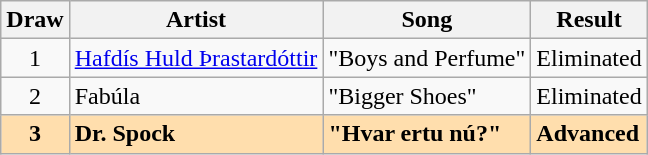<table class="sortable wikitable" style="margin: 1em auto 1em auto; text-align:center">
<tr>
<th>Draw</th>
<th>Artist</th>
<th>Song</th>
<th>Result</th>
</tr>
<tr>
<td>1</td>
<td align="left"><a href='#'>Hafdís Huld Þrastardóttir</a></td>
<td align="left">"Boys and Perfume"</td>
<td align="left">Eliminated</td>
</tr>
<tr>
<td>2</td>
<td align="left">Fabúla</td>
<td align="left">"Bigger Shoes"</td>
<td align="left">Eliminated</td>
</tr>
<tr style="font-weight:bold;background:navajowhite;">
<td>3</td>
<td align="left">Dr. Spock</td>
<td align="left">"Hvar ertu nú?"</td>
<td align="left">Advanced</td>
</tr>
</table>
